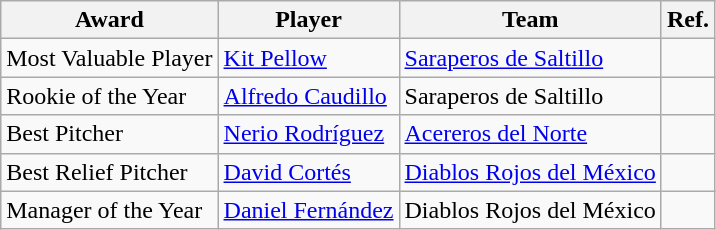<table class="wikitable">
<tr>
<th>Award</th>
<th>Player</th>
<th>Team</th>
<th>Ref.</th>
</tr>
<tr>
<td scope="row">Most Valuable Player</td>
<td> <a href='#'>Kit Pellow</a></td>
<td><a href='#'>Saraperos de Saltillo</a></td>
<td align=center></td>
</tr>
<tr>
<td scope="row">Rookie of the Year</td>
<td> <a href='#'>Alfredo Caudillo</a></td>
<td>Saraperos de Saltillo</td>
<td align=center></td>
</tr>
<tr>
<td scope="row">Best Pitcher</td>
<td> <a href='#'>Nerio Rodríguez</a></td>
<td><a href='#'>Acereros del Norte</a></td>
<td align=center></td>
</tr>
<tr>
<td scope="row">Best Relief Pitcher</td>
<td> <a href='#'>David Cortés</a></td>
<td><a href='#'>Diablos Rojos del México</a></td>
<td align=center></td>
</tr>
<tr>
<td scope="row">Manager of the Year</td>
<td> <a href='#'>Daniel Fernández</a></td>
<td>Diablos Rojos del México</td>
<td align=center></td>
</tr>
</table>
